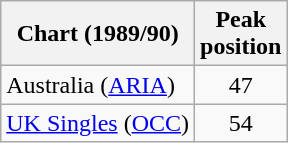<table class="wikitable sortable">
<tr>
<th scope="col">Chart (1989/90)</th>
<th scope="col">Peak<br>position</th>
</tr>
<tr>
<td>Australia (<a href='#'>ARIA</a>)</td>
<td align="center">47</td>
</tr>
<tr>
<td><a href='#'>UK Singles</a> (<a href='#'>OCC</a>)</td>
<td align="center">54</td>
</tr>
</table>
